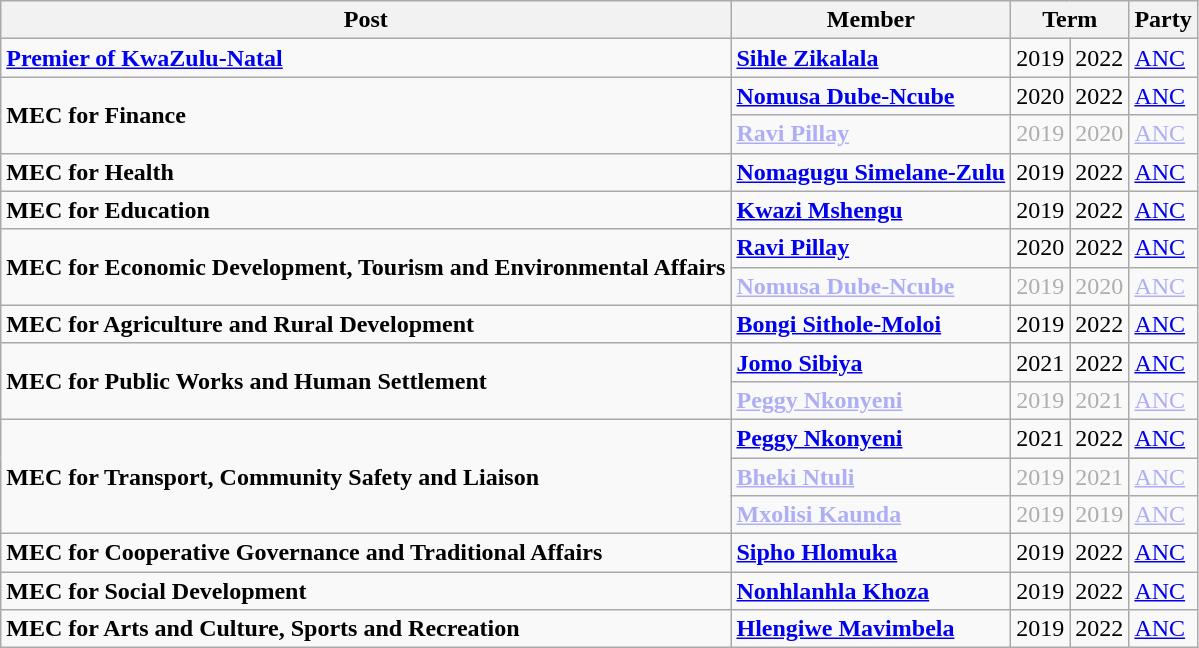<table class="wikitable">
<tr>
<th>Post</th>
<th>Member</th>
<th colspan="2">Term</th>
<th>Party</th>
</tr>
<tr>
<td><strong><a href='#'>Premier of KwaZulu-Natal</a></strong></td>
<td><strong><a href='#'>Sihle Zikalala</a></strong></td>
<td>2019</td>
<td>2022</td>
<td><a href='#'>ANC</a></td>
</tr>
<tr>
<td rowspan="2"><strong>MEC for Finance</strong></td>
<td><strong><a href='#'>Nomusa Dube-Ncube</a></strong></td>
<td>2020</td>
<td>2022</td>
<td><a href='#'>ANC</a></td>
</tr>
<tr style="opacity:.3;">
<td><strong><a href='#'>Ravi Pillay</a></strong></td>
<td>2019</td>
<td>2020</td>
<td><a href='#'>ANC</a></td>
</tr>
<tr>
<td><strong>MEC for Health</strong></td>
<td><strong><a href='#'>Nomagugu Simelane-Zulu</a></strong></td>
<td>2019</td>
<td>2022</td>
<td><a href='#'>ANC</a></td>
</tr>
<tr>
<td><strong>MEC for Education</strong></td>
<td><strong><a href='#'>Kwazi Mshengu</a></strong></td>
<td>2019</td>
<td>2022</td>
<td><a href='#'>ANC</a></td>
</tr>
<tr>
<td rowspan="2"><strong>MEC for Economic Development, Tourism and Environmental Affairs</strong></td>
<td><strong><a href='#'>Ravi Pillay</a></strong></td>
<td>2020</td>
<td>2022</td>
<td><a href='#'>ANC</a></td>
</tr>
<tr style="opacity:.3;">
<td><strong><a href='#'>Nomusa Dube-Ncube</a></strong></td>
<td>2019</td>
<td>2020</td>
<td><a href='#'>ANC</a></td>
</tr>
<tr>
<td><strong>MEC for Agriculture and Rural Development</strong></td>
<td><strong><a href='#'>Bongi Sithole-Moloi</a></strong></td>
<td>2019</td>
<td>2022</td>
<td><a href='#'>ANC</a></td>
</tr>
<tr>
<td rowspan="2"><strong>MEC for Public Works and Human Settlement</strong></td>
<td><strong><a href='#'>Jomo Sibiya</a></strong></td>
<td>2021</td>
<td>2022</td>
<td><a href='#'>ANC</a></td>
</tr>
<tr style="opacity:.3;">
<td><strong><a href='#'>Peggy Nkonyeni</a></strong></td>
<td>2019</td>
<td>2021</td>
<td><a href='#'>ANC</a></td>
</tr>
<tr>
<td rowspan="3"><strong>MEC for Transport, Community Safety and Liaison</strong></td>
<td><strong><a href='#'>Peggy Nkonyeni</a></strong></td>
<td>2021</td>
<td>2022</td>
<td><a href='#'>ANC</a></td>
</tr>
<tr style="opacity:.3;">
<td><strong><a href='#'>Bheki Ntuli</a></strong></td>
<td>2019</td>
<td>2021</td>
<td><a href='#'>ANC</a></td>
</tr>
<tr style="opacity:.3;">
<td><strong><a href='#'>Mxolisi Kaunda</a></strong></td>
<td>2019</td>
<td>2019</td>
<td><a href='#'>ANC</a></td>
</tr>
<tr>
<td><strong>MEC for Cooperative Governance and Traditional Affairs</strong></td>
<td><strong><a href='#'>Sipho Hlomuka</a></strong></td>
<td>2019</td>
<td>2022</td>
<td><a href='#'>ANC</a></td>
</tr>
<tr>
<td><strong>MEC for Social Development</strong></td>
<td><strong><a href='#'>Nonhlanhla Khoza</a></strong></td>
<td>2019</td>
<td>2022</td>
<td><a href='#'>ANC</a></td>
</tr>
<tr>
<td><strong>MEC for Arts and Culture, Sports and Recreation</strong></td>
<td><strong><a href='#'>Hlengiwe Mavimbela</a></strong></td>
<td>2019</td>
<td>2022</td>
<td><a href='#'>ANC</a></td>
</tr>
</table>
